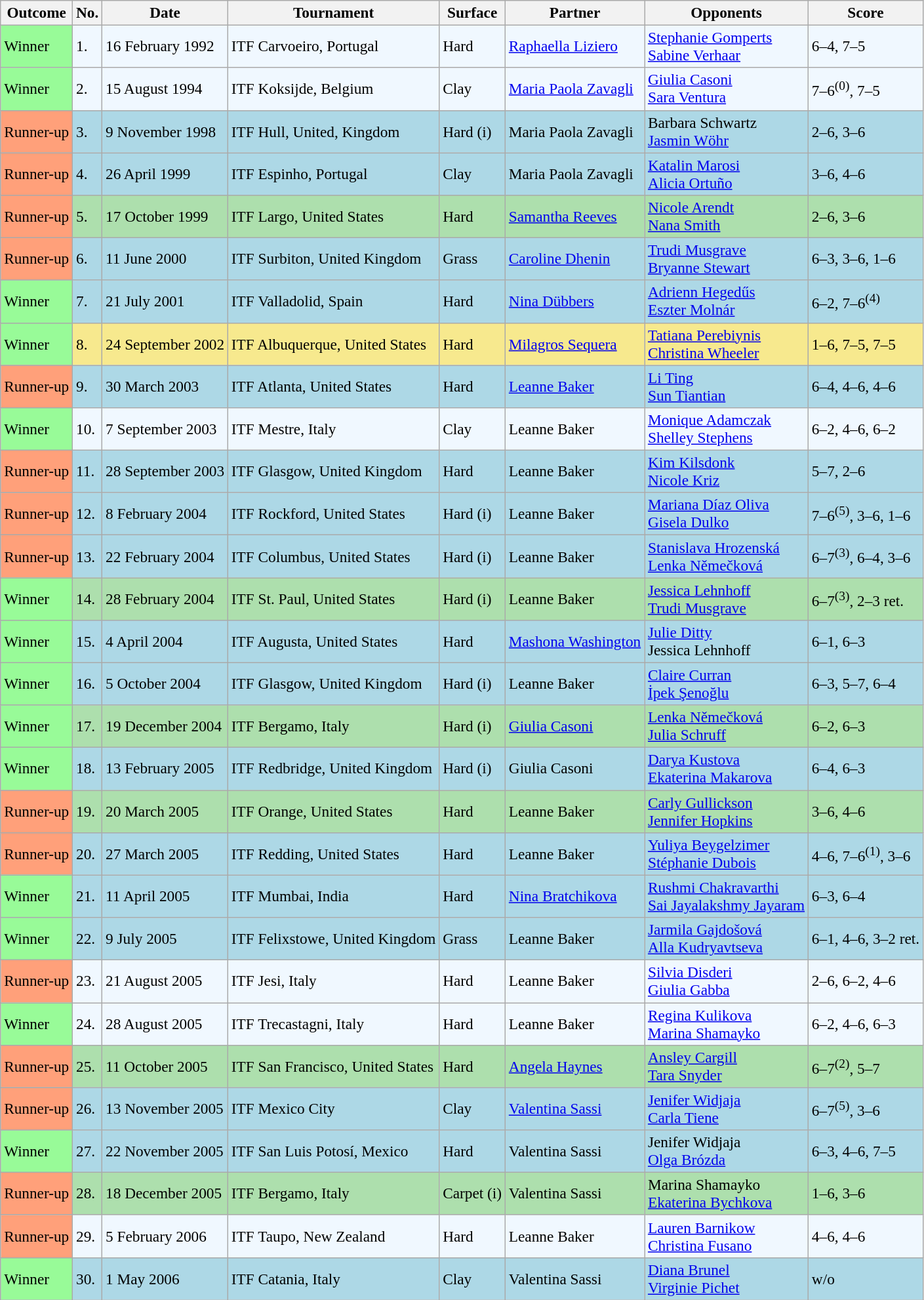<table class="sortable wikitable" style="font-size:97%;">
<tr>
<th>Outcome</th>
<th>No.</th>
<th>Date</th>
<th>Tournament</th>
<th>Surface</th>
<th>Partner</th>
<th>Opponents</th>
<th>Score</th>
</tr>
<tr style="background:#f0f8ff;">
<td bgcolor="98FB98">Winner</td>
<td>1.</td>
<td>16 February 1992</td>
<td>ITF Carvoeiro, Portugal</td>
<td>Hard</td>
<td> <a href='#'>Raphaella Liziero</a></td>
<td> <a href='#'>Stephanie Gomperts</a> <br>  <a href='#'>Sabine Verhaar</a></td>
<td>6–4, 7–5</td>
</tr>
<tr bgcolor="#f0f8ff">
<td bgcolor="98FB98">Winner</td>
<td>2.</td>
<td>15 August 1994</td>
<td>ITF Koksijde, Belgium</td>
<td>Clay</td>
<td> <a href='#'>Maria Paola Zavagli</a></td>
<td> <a href='#'>Giulia Casoni</a> <br> <a href='#'>Sara Ventura</a></td>
<td>7–6<sup>(0)</sup>, 7–5</td>
</tr>
<tr style="background:lightblue;">
<td bgcolor="FFA07A">Runner-up</td>
<td>3.</td>
<td>9 November 1998</td>
<td>ITF Hull, United, Kingdom</td>
<td>Hard (i)</td>
<td> Maria Paola Zavagli</td>
<td> Barbara Schwartz <br>  <a href='#'>Jasmin Wöhr</a></td>
<td>2–6, 3–6</td>
</tr>
<tr style="background:lightblue;">
<td bgcolor="FFA07A">Runner-up</td>
<td>4.</td>
<td>26 April 1999</td>
<td>ITF Espinho, Portugal</td>
<td>Clay</td>
<td> Maria Paola Zavagli</td>
<td> <a href='#'>Katalin Marosi</a> <br>  <a href='#'>Alicia Ortuño</a></td>
<td>3–6, 4–6</td>
</tr>
<tr style="background:#addfad;">
<td bgcolor="FFA07A">Runner-up</td>
<td>5.</td>
<td>17 October 1999</td>
<td>ITF Largo, United States</td>
<td>Hard</td>
<td> <a href='#'>Samantha Reeves</a></td>
<td> <a href='#'>Nicole Arendt</a> <br>  <a href='#'>Nana Smith</a></td>
<td>2–6, 3–6</td>
</tr>
<tr style="background:lightblue;">
<td style="background:#ffa07a;">Runner-up</td>
<td>6.</td>
<td>11 June 2000</td>
<td>ITF Surbiton, United Kingdom</td>
<td>Grass</td>
<td> <a href='#'>Caroline Dhenin</a></td>
<td> <a href='#'>Trudi Musgrave</a><br>  <a href='#'>Bryanne Stewart</a></td>
<td>6–3, 3–6, 1–6</td>
</tr>
<tr style="background:lightblue;">
<td style="background:#98fb98;">Winner</td>
<td>7.</td>
<td>21 July 2001</td>
<td>ITF Valladolid, Spain</td>
<td>Hard</td>
<td> <a href='#'>Nina Dübbers</a></td>
<td> <a href='#'>Adrienn Hegedűs</a> <br>  <a href='#'>Eszter Molnár</a></td>
<td>6–2, 7–6<sup>(4)</sup></td>
</tr>
<tr style="background:#f7e98e;">
<td style="background:#98fb98;">Winner</td>
<td>8.</td>
<td>24 September 2002</td>
<td>ITF Albuquerque, United States</td>
<td>Hard</td>
<td> <a href='#'>Milagros Sequera</a></td>
<td> <a href='#'>Tatiana Perebiynis</a> <br>  <a href='#'>Christina Wheeler</a></td>
<td>1–6, 7–5, 7–5</td>
</tr>
<tr bgcolor="lightblue">
<td bgcolor="FFA07A">Runner-up</td>
<td>9.</td>
<td>30 March 2003</td>
<td>ITF Atlanta, United States</td>
<td>Hard</td>
<td> <a href='#'>Leanne Baker</a></td>
<td> <a href='#'>Li Ting</a> <br>  <a href='#'>Sun Tiantian</a></td>
<td>6–4, 4–6, 4–6</td>
</tr>
<tr bgcolor="#f0f8ff">
<td bgcolor="98FB98">Winner</td>
<td>10.</td>
<td>7 September 2003</td>
<td>ITF Mestre, Italy</td>
<td>Clay</td>
<td> Leanne Baker</td>
<td> <a href='#'>Monique Adamczak</a> <br>  <a href='#'>Shelley Stephens</a></td>
<td>6–2, 4–6, 6–2</td>
</tr>
<tr bgcolor="lightblue">
<td bgcolor="FFA07A">Runner-up</td>
<td>11.</td>
<td>28 September 2003</td>
<td>ITF Glasgow, United Kingdom</td>
<td>Hard</td>
<td> Leanne Baker</td>
<td> <a href='#'>Kim Kilsdonk</a> <br>  <a href='#'>Nicole Kriz</a></td>
<td>5–7, 2–6</td>
</tr>
<tr bgcolor="lightblue">
<td bgcolor="FFA07A">Runner-up</td>
<td>12.</td>
<td>8 February 2004</td>
<td>ITF Rockford, United States</td>
<td>Hard (i)</td>
<td> Leanne Baker</td>
<td> <a href='#'>Mariana Díaz Oliva</a> <br>  <a href='#'>Gisela Dulko</a></td>
<td>7–6<sup>(5)</sup>, 3–6, 1–6</td>
</tr>
<tr bgcolor="lightblue">
<td bgcolor="FFA07A">Runner-up</td>
<td>13.</td>
<td>22 February 2004</td>
<td>ITF Columbus, United States</td>
<td>Hard (i)</td>
<td> Leanne Baker</td>
<td> <a href='#'>Stanislava Hrozenská</a> <br>  <a href='#'>Lenka Němečková</a></td>
<td>6–7<sup>(3)</sup>, 6–4, 3–6</td>
</tr>
<tr bgcolor="#ADDFAD">
<td bgcolor="98FB98">Winner</td>
<td>14.</td>
<td>28 February 2004</td>
<td>ITF St. Paul, United States</td>
<td>Hard (i)</td>
<td> Leanne Baker</td>
<td> <a href='#'>Jessica Lehnhoff</a> <br>  <a href='#'>Trudi Musgrave</a></td>
<td>6–7<sup>(3)</sup>, 2–3 ret.</td>
</tr>
<tr bgcolor=lightblue>
<td style="background:#98fb98;">Winner</td>
<td>15.</td>
<td>4 April 2004</td>
<td>ITF Augusta, United States</td>
<td>Hard</td>
<td> <a href='#'>Mashona Washington</a></td>
<td> <a href='#'>Julie Ditty</a> <br>  Jessica Lehnhoff</td>
<td>6–1, 6–3</td>
</tr>
<tr bgcolor="lightblue">
<td bgcolor="98FB98">Winner</td>
<td>16.</td>
<td>5 October 2004</td>
<td>ITF Glasgow, United Kingdom</td>
<td>Hard (i)</td>
<td> Leanne Baker</td>
<td> <a href='#'>Claire Curran</a> <br>  <a href='#'>İpek Şenoğlu</a></td>
<td>6–3, 5–7, 6–4</td>
</tr>
<tr style="background:#addfad;">
<td style="background:#98fb98;">Winner</td>
<td>17.</td>
<td>19 December 2004</td>
<td>ITF Bergamo, Italy</td>
<td>Hard (i)</td>
<td> <a href='#'>Giulia Casoni</a></td>
<td> <a href='#'>Lenka Němečková</a> <br>  <a href='#'>Julia Schruff</a></td>
<td>6–2, 6–3</td>
</tr>
<tr bgcolor="lightblue">
<td style="background:#98fb98;">Winner</td>
<td>18.</td>
<td>13 February 2005</td>
<td>ITF Redbridge, United Kingdom</td>
<td>Hard (i)</td>
<td> Giulia Casoni</td>
<td> <a href='#'>Darya Kustova</a> <br>  <a href='#'>Ekaterina Makarova</a></td>
<td>6–4, 6–3</td>
</tr>
<tr bgcolor="#ADDFAD">
<td bgcolor="FFA07A">Runner-up</td>
<td>19.</td>
<td>20 March 2005</td>
<td>ITF Orange, United States</td>
<td>Hard</td>
<td> Leanne Baker</td>
<td> <a href='#'>Carly Gullickson</a> <br>  <a href='#'>Jennifer Hopkins</a></td>
<td>3–6, 4–6</td>
</tr>
<tr bgcolor="lightblue">
<td bgcolor="FFA07A">Runner-up</td>
<td>20.</td>
<td>27 March 2005</td>
<td>ITF Redding, United States</td>
<td>Hard</td>
<td> Leanne Baker</td>
<td> <a href='#'>Yuliya Beygelzimer</a> <br>  <a href='#'>Stéphanie Dubois</a></td>
<td>4–6, 7–6<sup>(1)</sup>, 3–6</td>
</tr>
<tr style="background:lightblue;">
<td style="background:#98fb98;">Winner</td>
<td>21.</td>
<td>11 April 2005</td>
<td>ITF Mumbai, India</td>
<td>Hard</td>
<td> <a href='#'>Nina Bratchikova</a></td>
<td> <a href='#'>Rushmi Chakravarthi</a> <br>  <a href='#'>Sai Jayalakshmy Jayaram</a></td>
<td>6–3, 6–4</td>
</tr>
<tr bgcolor="lightblue">
<td bgcolor="98FB98">Winner</td>
<td>22.</td>
<td>9 July 2005</td>
<td>ITF Felixstowe, United Kingdom</td>
<td>Grass</td>
<td> Leanne Baker</td>
<td> <a href='#'>Jarmila Gajdošová</a> <br>  <a href='#'>Alla Kudryavtseva</a></td>
<td>6–1, 4–6, 3–2 ret.</td>
</tr>
<tr bgcolor="#f0f8ff">
<td bgcolor="FFA07A">Runner-up</td>
<td>23.</td>
<td>21 August 2005</td>
<td>ITF Jesi, Italy</td>
<td>Hard</td>
<td> Leanne Baker</td>
<td> <a href='#'>Silvia Disderi</a> <br>  <a href='#'>Giulia Gabba</a></td>
<td>2–6, 6–2, 4–6</td>
</tr>
<tr bgcolor="#f0f8ff">
<td bgcolor="98FB98">Winner</td>
<td>24.</td>
<td>28 August 2005</td>
<td>ITF Trecastagni, Italy</td>
<td>Hard</td>
<td> Leanne Baker</td>
<td> <a href='#'>Regina Kulikova</a> <br>  <a href='#'>Marina Shamayko</a></td>
<td>6–2, 4–6, 6–3</td>
</tr>
<tr style="background:#addfad;">
<td style="background:#ffa07a;">Runner-up</td>
<td>25.</td>
<td>11 October 2005</td>
<td>ITF San Francisco, United States</td>
<td>Hard</td>
<td> <a href='#'>Angela Haynes</a></td>
<td> <a href='#'>Ansley Cargill</a> <br>  <a href='#'>Tara Snyder</a></td>
<td>6–7<sup>(2)</sup>, 5–7</td>
</tr>
<tr style="background:lightblue;">
<td style="background:#ffa07a;">Runner-up</td>
<td>26.</td>
<td>13 November 2005</td>
<td>ITF Mexico City</td>
<td>Clay</td>
<td> <a href='#'>Valentina Sassi</a></td>
<td> <a href='#'>Jenifer Widjaja</a> <br>  <a href='#'>Carla Tiene</a></td>
<td>6–7<sup>(5)</sup>, 3–6</td>
</tr>
<tr style="background:lightblue;">
<td bgcolor="98FB98">Winner</td>
<td>27.</td>
<td>22 November 2005</td>
<td>ITF San Luis Potosí, Mexico</td>
<td>Hard</td>
<td> Valentina Sassi</td>
<td> Jenifer Widjaja <br>  <a href='#'>Olga Brózda</a></td>
<td>6–3, 4–6, 7–5</td>
</tr>
<tr style="background:#addfad;">
<td style="background:#ffa07a;">Runner-up</td>
<td>28.</td>
<td>18 December 2005</td>
<td>ITF Bergamo, Italy</td>
<td>Carpet (i)</td>
<td> Valentina Sassi</td>
<td> Marina Shamayko <br>  <a href='#'>Ekaterina Bychkova</a></td>
<td>1–6, 3–6</td>
</tr>
<tr bgcolor="#f0f8ff">
<td bgcolor="FFA07A">Runner-up</td>
<td>29.</td>
<td>5 February 2006</td>
<td>ITF Taupo, New Zealand</td>
<td>Hard</td>
<td> Leanne Baker</td>
<td> <a href='#'>Lauren Barnikow</a> <br>  <a href='#'>Christina Fusano</a></td>
<td>4–6, 4–6</td>
</tr>
<tr style="background:lightblue;">
<td bgcolor="98FB98">Winner</td>
<td>30.</td>
<td>1 May 2006</td>
<td>ITF Catania, Italy</td>
<td>Clay</td>
<td> Valentina Sassi</td>
<td> <a href='#'>Diana Brunel</a> <br>  <a href='#'>Virginie Pichet</a></td>
<td>w/o</td>
</tr>
</table>
